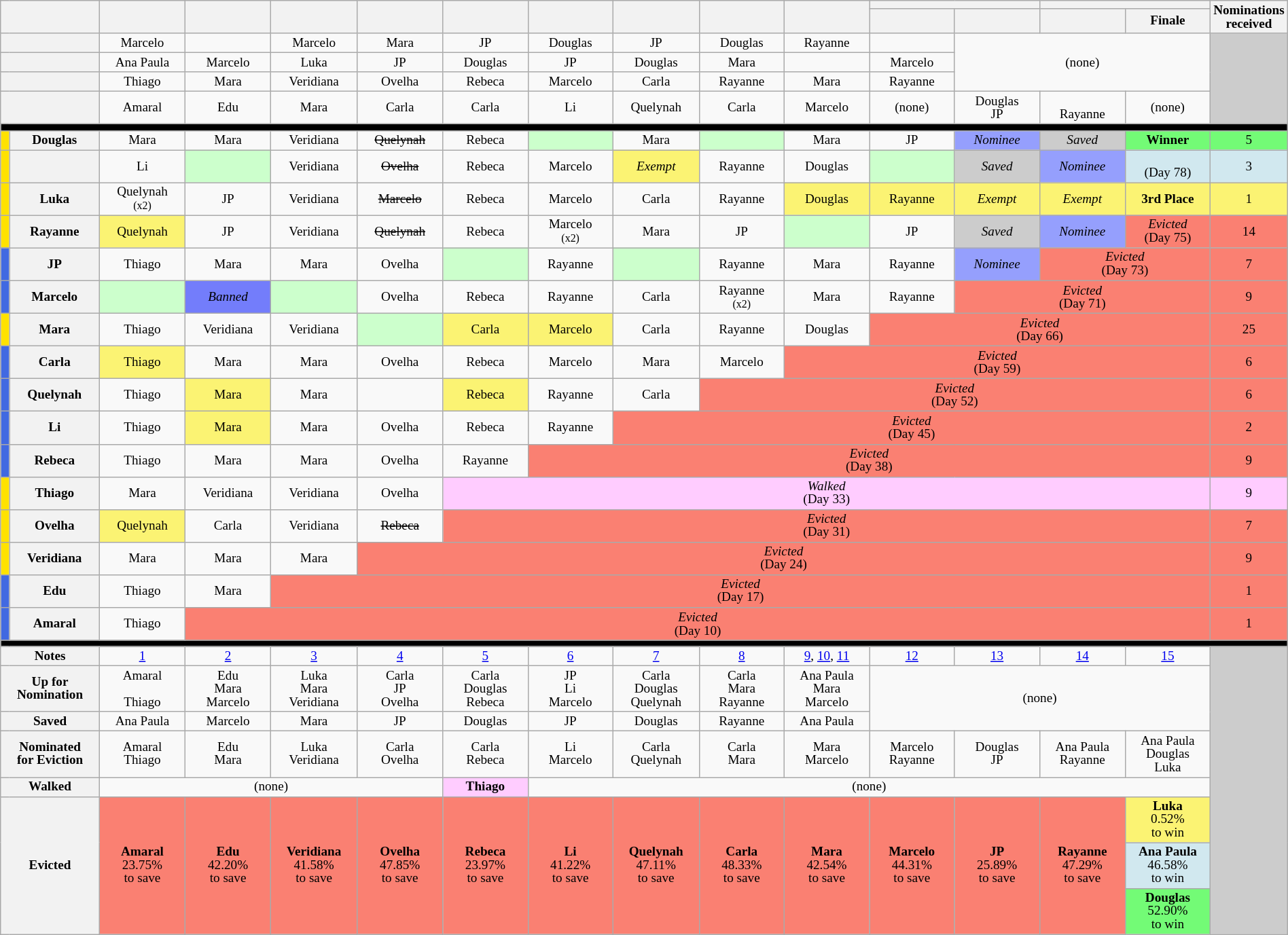<table class="wikitable" style="text-align:center; font-size:80%; width:100%; line-height:13px;">
<tr>
<th rowspan=2 width="08%" colspan=2></th>
<th rowspan=2 width="07%"></th>
<th rowspan=2 width="07%"></th>
<th rowspan=2 width="07%"></th>
<th rowspan=2 width="07%"></th>
<th rowspan=2 width="07%"></th>
<th rowspan=2 width="07%"></th>
<th rowspan=2 width="07%"></th>
<th rowspan=2 width="07%"></th>
<th rowspan=2 width="07%"></th>
<th colspan=2 width="14%"></th>
<th colspan=2 width="14%"></th>
<th rowspan=2>Nominations<br>received</th>
</tr>
<tr>
<th width="07%"></th>
<th width="07%"></th>
<th width="07%"></th>
<th width="07%">Finale</th>
</tr>
<tr>
<th colspan=2></th>
<td>Marcelo</td>
<td></td>
<td>Marcelo</td>
<td>Mara</td>
<td>JP</td>
<td>Douglas</td>
<td>JP</td>
<td>Douglas</td>
<td>Rayanne</td>
<td></td>
<td colspan=3 rowspan=3>(none)</td>
<td rowspan=4 bgcolor="CCCCCC"></td>
</tr>
<tr>
<th colspan=2></th>
<td>Ana Paula</td>
<td>Marcelo</td>
<td>Luka</td>
<td>JP</td>
<td>Douglas</td>
<td>JP</td>
<td>Douglas</td>
<td>Mara</td>
<td></td>
<td>Marcelo</td>
</tr>
<tr>
<th colspan=2></th>
<td>Thiago</td>
<td>Mara</td>
<td>Veridiana</td>
<td>Ovelha</td>
<td>Rebeca</td>
<td>Marcelo</td>
<td>Carla</td>
<td>Rayanne</td>
<td>Mara</td>
<td>Rayanne</td>
</tr>
<tr>
<th colspan=2></th>
<td>Amaral</td>
<td>Edu</td>
<td>Mara</td>
<td>Carla</td>
<td>Carla</td>
<td>Li</td>
<td>Quelynah</td>
<td>Carla</td>
<td>Marcelo</td>
<td>(none)</td>
<td>Douglas<br>JP</td>
<td><br>Rayanne</td>
<td>(none)</td>
</tr>
<tr>
<th colspan="19" style="background:#000;"></th>
</tr>
<tr>
<td bgcolor="FFE200"></td>
<th>Douglas</th>
<td>Mara</td>
<td>Mara</td>
<td>Veridiana</td>
<td><s>Quelynah</s></td>
<td>Rebeca</td>
<td bgcolor="CCFFCC"></td>
<td>Mara</td>
<td bgcolor="CCFFCC"></td>
<td>Mara</td>
<td>JP</td>
<td bgcolor="959FFD"><em>Nominee</em></td>
<td bgcolor="CCCCCC"><em>Saved</em></td>
<td bgcolor="73FB76"><strong>Winner</strong><br></td>
<td bgcolor="73FB76">5</td>
</tr>
<tr>
<td bgcolor="FFE200"></td>
<th></th>
<td>Li</td>
<td bgcolor="CCFFCC"></td>
<td>Veridiana</td>
<td><s>Ovelha</s></td>
<td>Rebeca</td>
<td>Marcelo</td>
<td bgcolor="FBF373"><em>Exempt</em></td>
<td>Rayanne</td>
<td>Douglas</td>
<td bgcolor="CCFFCC"></td>
<td bgcolor="CCCCCC"><em>Saved</em></td>
<td bgcolor="959FFD"><em>Nominee</em></td>
<td bgcolor="D1E8EF"><br>(Day 78)</td>
<td bgcolor="D1E8EF">3</td>
</tr>
<tr>
<td bgcolor="FFE200"></td>
<th>Luka</th>
<td>Quelynah<br><small>(x2)</small></td>
<td>JP</td>
<td>Veridiana</td>
<td><s>Marcelo</s></td>
<td>Rebeca</td>
<td>Marcelo</td>
<td>Carla</td>
<td>Rayanne</td>
<td bgcolor="FBF373">Douglas</td>
<td bgcolor="FBF373">Rayanne</td>
<td bgcolor="FBF373"><em>Exempt</em></td>
<td bgcolor="FBF373"><em>Exempt</em></td>
<td bgcolor="FBF373"><strong>3rd Place</strong><br></td>
<td bgcolor="FBF373">1</td>
</tr>
<tr>
<td bgcolor="FFE200"></td>
<th>Rayanne</th>
<td bgcolor="FBF373">Quelynah</td>
<td>JP</td>
<td>Veridiana</td>
<td><s>Quelynah</s></td>
<td>Rebeca</td>
<td>Marcelo<br><small>(x2)</small></td>
<td>Mara</td>
<td>JP</td>
<td bgcolor="CCFFCC"></td>
<td>JP</td>
<td bgcolor="CCCCCC"><em>Saved</em></td>
<td bgcolor="959FFD"><em>Nominee</em></td>
<td bgcolor="FA8072"><em>Evicted</em><br> (Day 75)</td>
<td bgcolor="FA8072">14</td>
</tr>
<tr>
<td bgcolor="4169E1"></td>
<th>JP</th>
<td>Thiago</td>
<td>Mara</td>
<td>Mara</td>
<td>Ovelha</td>
<td bgcolor="CCFFCC"></td>
<td>Rayanne</td>
<td bgcolor="CCFFCC"></td>
<td>Rayanne</td>
<td>Mara</td>
<td>Rayanne</td>
<td bgcolor="959FFD"><em>Nominee</em></td>
<td bgcolor="FA8072" colspan=2><em>Evicted</em><br> (Day 73)</td>
<td bgcolor="FA8072">7</td>
</tr>
<tr>
<td bgcolor="4169E1"></td>
<th>Marcelo</th>
<td bgcolor="CCFFCC"></td>
<td bgcolor="737DFB"><em>Banned</em></td>
<td bgcolor="CCFFCC"></td>
<td>Ovelha</td>
<td>Rebeca</td>
<td>Rayanne</td>
<td>Carla</td>
<td>Rayanne<br><small>(x2)</small></td>
<td>Mara</td>
<td>Rayanne</td>
<td bgcolor="FA8072" colspan=3><em>Evicted</em><br> (Day 71)</td>
<td bgcolor="FA8072">9</td>
</tr>
<tr>
<td bgcolor="FFE200"></td>
<th>Mara</th>
<td>Thiago</td>
<td>Veridiana</td>
<td>Veridiana</td>
<td bgcolor="CCFFCC"></td>
<td bgcolor="FBF373">Carla</td>
<td bgcolor="FBF373">Marcelo</td>
<td>Carla</td>
<td>Rayanne</td>
<td>Douglas</td>
<td bgcolor="FA8072" colspan=4><em>Evicted</em><br> (Day 66)</td>
<td bgcolor="FA8072">25</td>
</tr>
<tr>
<td bgcolor="4169E1"></td>
<th>Carla</th>
<td bgcolor="FBF373">Thiago</td>
<td>Mara</td>
<td>Mara</td>
<td>Ovelha</td>
<td>Rebeca</td>
<td>Marcelo</td>
<td>Mara</td>
<td>Marcelo</td>
<td bgcolor="FA8072" colspan=5><em>Evicted</em><br> (Day 59)</td>
<td bgcolor="FA8072">6</td>
</tr>
<tr>
<td bgcolor="4169E1"></td>
<th>Quelynah</th>
<td>Thiago</td>
<td bgcolor="FBF373">Mara</td>
<td>Mara</td>
<td></td>
<td bgcolor="FBF373">Rebeca</td>
<td>Rayanne</td>
<td>Carla</td>
<td bgcolor="FA8072" colspan=6><em>Evicted</em><br> (Day 52)</td>
<td bgcolor=FA8072>6</td>
</tr>
<tr>
<td bgcolor="4169E1"></td>
<th>Li</th>
<td>Thiago</td>
<td bgcolor="FBF373">Mara</td>
<td>Mara</td>
<td>Ovelha</td>
<td>Rebeca</td>
<td>Rayanne</td>
<td bgcolor="FA8072" colspan=7><em>Evicted</em><br> (Day 45)</td>
<td bgcolor=FA8072>2</td>
</tr>
<tr>
<td bgcolor="4169E1"></td>
<th>Rebeca</th>
<td>Thiago</td>
<td>Mara</td>
<td>Mara</td>
<td>Ovelha</td>
<td>Rayanne</td>
<td bgcolor="FA8072"  colspan=8><em>Evicted</em><br> (Day 38)</td>
<td bgcolor="FA8072">9</td>
</tr>
<tr>
<td bgcolor="FFE200"></td>
<th>Thiago</th>
<td>Mara</td>
<td>Veridiana</td>
<td>Veridiana</td>
<td>Ovelha</td>
<td bgcolor="FFCCFF" colspan=9><em>Walked</em><br>(Day 33)</td>
<td bgcolor="FFCCFF">9</td>
</tr>
<tr>
<td bgcolor="FFE200"></td>
<th>Ovelha</th>
<td bgcolor="FBF373">Quelynah</td>
<td>Carla</td>
<td>Veridiana</td>
<td><s>Rebeca</s></td>
<td bgcolor="FA8072" colspan=9><em>Evicted</em><br> (Day 31)</td>
<td bgcolor="FA8072">7</td>
</tr>
<tr>
<td bgcolor="FFE200"></td>
<th>Veridiana</th>
<td>Mara</td>
<td>Mara</td>
<td>Mara</td>
<td bgcolor="FA8072" colspan=10><em>Evicted</em><br> (Day 24)</td>
<td bgcolor="FA8072">9</td>
</tr>
<tr>
<td bgcolor="4169E1"></td>
<th>Edu</th>
<td>Thiago</td>
<td>Mara</td>
<td bgcolor="FA8072"  colspan=11><em>Evicted</em><br> (Day 17)</td>
<td bgcolor="FA8072">1</td>
</tr>
<tr>
<td bgcolor="4169E1"></td>
<th>Amaral</th>
<td>Thiago</td>
<td bgcolor="FA8072"  colspan=12><em>Evicted</em><br> (Day 10)</td>
<td bgcolor="FA8072">1</td>
</tr>
<tr>
<th colspan=19 style="background:#000000;"></th>
</tr>
<tr>
<th colspan=2>Notes</th>
<td><a href='#'>1</a></td>
<td><a href='#'>2</a></td>
<td><a href='#'>3</a></td>
<td><a href='#'>4</a></td>
<td><a href='#'>5</a></td>
<td><a href='#'>6</a></td>
<td><a href='#'>7</a></td>
<td><a href='#'>8</a></td>
<td><a href='#'>9</a>, <a href='#'>10</a>, <a href='#'>11</a></td>
<td><a href='#'>12</a></td>
<td><a href='#'>13</a></td>
<td><a href='#'>14</a></td>
<td><a href='#'>15</a></td>
<td rowspan=8 bgcolor="CCCCCC"></td>
</tr>
<tr>
<th colspan=2>Up for<br>Nomination</th>
<td>Amaral<br><br>Thiago</td>
<td>Edu<br>Mara<br>Marcelo</td>
<td>Luka<br>Mara<br>Veridiana</td>
<td>Carla<br>JP<br>Ovelha</td>
<td>Carla<br>Douglas<br>Rebeca</td>
<td>JP<br>Li<br>Marcelo</td>
<td>Carla<br>Douglas<br>Quelynah</td>
<td>Carla<br>Mara<br>Rayanne</td>
<td>Ana Paula<br>Mara<br>Marcelo</td>
<td colspan=4 rowspan=2>(none)</td>
</tr>
<tr>
<th colspan=2>Saved</th>
<td>Ana Paula</td>
<td>Marcelo</td>
<td>Mara</td>
<td>JP</td>
<td>Douglas</td>
<td>JP</td>
<td>Douglas</td>
<td>Rayanne</td>
<td>Ana Paula</td>
</tr>
<tr>
<th colspan=2>Nominated<br>for Eviction</th>
<td>Amaral<br>Thiago</td>
<td>Edu<br>Mara</td>
<td>Luka<br>Veridiana</td>
<td>Carla<br>Ovelha</td>
<td>Carla<br>Rebeca</td>
<td>Li<br>Marcelo</td>
<td>Carla<br>Quelynah</td>
<td>Carla<br>Mara</td>
<td>Mara<br>Marcelo</td>
<td>Marcelo<br>Rayanne</td>
<td>Douglas<br>JP</td>
<td>Ana Paula<br>Rayanne</td>
<td>Ana Paula<br>Douglas<br>Luka</td>
</tr>
<tr>
<th colspan=2>Walked</th>
<td colspan=4>(none)</td>
<td bgcolor="FFCCFF"><strong>Thiago</strong></td>
<td colspan=8>(none)</td>
</tr>
<tr>
<th colspan=2 rowspan=3>Evicted</th>
<td rowspan=3 bgcolor="FA8072"><strong>Amaral</strong><br>23.75%<br>to save</td>
<td rowspan=3 bgcolor="FA8072"><strong>Edu</strong><br>42.20%<br>to save</td>
<td rowspan=3 bgcolor="FA8072"><strong>Veridiana</strong><br>41.58%<br>to save</td>
<td rowspan=3 bgcolor="FA8072"><strong>Ovelha</strong><br>47.85%<br>to save</td>
<td rowspan=3 bgcolor="FA8072"><strong>Rebeca</strong><br>23.97%<br>to save</td>
<td rowspan=3 bgcolor="FA8072"><strong>Li</strong><br>41.22%<br>to save</td>
<td rowspan=3 bgcolor="FA8072"><strong>Quelynah</strong><br>47.11%<br>to save</td>
<td rowspan=3 bgcolor="FA8072"><strong>Carla</strong><br>48.33%<br>to save</td>
<td rowspan=3 bgcolor="FA8072"><strong>Mara</strong><br>42.54%<br>to save</td>
<td rowspan=3 bgcolor="FA8072"><strong>Marcelo</strong><br>44.31%<br>to save</td>
<td rowspan=3 bgcolor="FA8072"><strong>JP</strong><br>25.89%<br>to save</td>
<td rowspan=3 bgcolor="FA8072"><strong>Rayanne</strong><br>47.29%<br>to save</td>
<td rowspan=1 bgcolor="FBF373"><strong>Luka</strong><br>0.52%<br> to win</td>
</tr>
<tr>
<td rowspan=1 bgcolor="D1E8EF"><strong>Ana Paula</strong><br>46.58%<br>to win</td>
</tr>
<tr>
<td rowspan=1 bgcolor="73FB76"><strong>Douglas</strong><br>52.90%<br>to win</td>
</tr>
</table>
